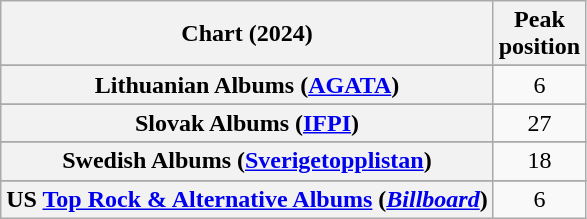<table class="wikitable sortable plainrowheaders" style="text-align:center">
<tr>
<th scope="col">Chart (2024)</th>
<th scope="col">Peak<br>position</th>
</tr>
<tr>
</tr>
<tr>
</tr>
<tr>
</tr>
<tr>
</tr>
<tr>
</tr>
<tr>
</tr>
<tr>
</tr>
<tr>
</tr>
<tr>
</tr>
<tr>
</tr>
<tr>
</tr>
<tr>
</tr>
<tr>
</tr>
<tr>
<th scope="row">Lithuanian Albums (<a href='#'>AGATA</a>)</th>
<td>6</td>
</tr>
<tr>
</tr>
<tr>
</tr>
<tr>
</tr>
<tr>
</tr>
<tr>
</tr>
<tr>
<th scope="row">Slovak Albums (<a href='#'>IFPI</a>)</th>
<td>27</td>
</tr>
<tr>
</tr>
<tr>
<th scope="row">Swedish Albums (<a href='#'>Sverigetopplistan</a>)</th>
<td>18</td>
</tr>
<tr>
</tr>
<tr>
</tr>
<tr>
</tr>
<tr>
<th scope="row">US <a href='#'>Top Rock & Alternative Albums</a> (<em><a href='#'>Billboard</a></em>)</th>
<td>6</td>
</tr>
</table>
